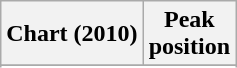<table class="wikitable sortable plainrowheaders">
<tr>
<th>Chart (2010)</th>
<th>Peak<br>position</th>
</tr>
<tr>
</tr>
<tr>
</tr>
<tr>
</tr>
</table>
